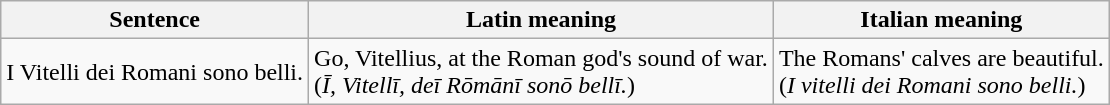<table class="wikitable">
<tr>
<th>Sentence</th>
<th>Latin meaning</th>
<th>Italian meaning</th>
</tr>
<tr>
<td>I Vitelli dei Romani sono belli.</td>
<td>Go, Vitellius, at the Roman god's sound of war.<br>(<em>Ī, Vitellī, deī Rōmānī sonō bellī.</em>)</td>
<td>The Romans' calves are beautiful.<br>(<em>I vitelli dei Romani sono belli.</em>)</td>
</tr>
</table>
